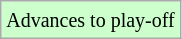<table class="wikitable">
<tr>
<td style="background-color: #ccffcc;"><small>Advances to play-off</small></td>
</tr>
</table>
